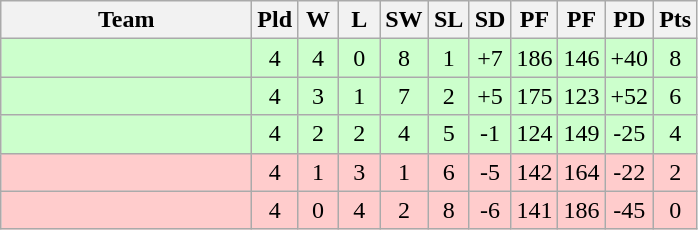<table class="wikitable" style="text-align:center">
<tr>
<th width="160">Team</th>
<th width="20">Pld</th>
<th width="20">W</th>
<th width="20">L</th>
<th width="20">SW</th>
<th width="20">SL</th>
<th width="20">SD</th>
<th width="20">PF</th>
<th width="20">PF</th>
<th width="20">PD</th>
<th width="20">Pts</th>
</tr>
<tr bgcolor="ccffcc">
<td align="left"></td>
<td>4</td>
<td>4</td>
<td>0</td>
<td>8</td>
<td>1</td>
<td>+7</td>
<td>186</td>
<td>146</td>
<td>+40</td>
<td>8</td>
</tr>
<tr bgcolor="ccffcc">
<td align="left"></td>
<td>4</td>
<td>3</td>
<td>1</td>
<td>7</td>
<td>2</td>
<td>+5</td>
<td>175</td>
<td>123</td>
<td>+52</td>
<td>6</td>
</tr>
<tr bgcolor="ccffcc">
<td align="left"></td>
<td>4</td>
<td>2</td>
<td>2</td>
<td>4</td>
<td>5</td>
<td>-1</td>
<td>124</td>
<td>149</td>
<td>-25</td>
<td>4</td>
</tr>
<tr bgcolor="ffcccc">
<td align="left"></td>
<td>4</td>
<td>1</td>
<td>3</td>
<td>1</td>
<td>6</td>
<td>-5</td>
<td>142</td>
<td>164</td>
<td>-22</td>
<td>2</td>
</tr>
<tr bgcolor="ffcccc">
<td align="left"></td>
<td>4</td>
<td>0</td>
<td>4</td>
<td>2</td>
<td>8</td>
<td>-6</td>
<td>141</td>
<td>186</td>
<td>-45</td>
<td>0</td>
</tr>
</table>
